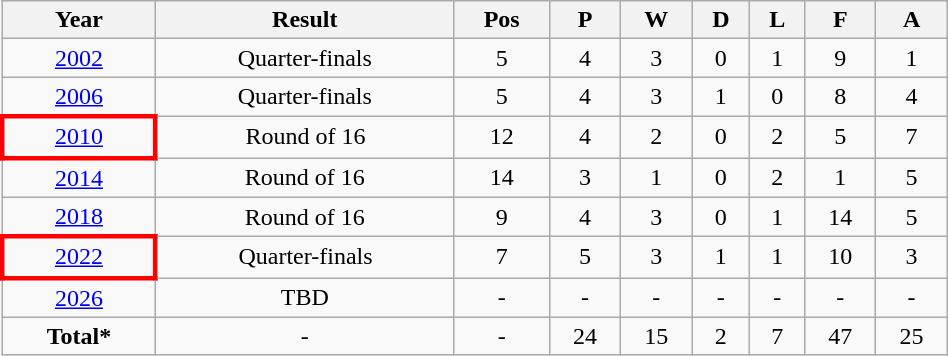<table class="wikitable" style="width:50%; text-align:center;">
<tr>
<th>Year</th>
<th>Result</th>
<th>Pos</th>
<th>P</th>
<th>W</th>
<th>D</th>
<th>L</th>
<th>F</th>
<th>A</th>
</tr>
<tr>
<td> <a href='#'>2002</a></td>
<td>Quarter-finals</td>
<td>5</td>
<td>4</td>
<td>3</td>
<td>0</td>
<td>1</td>
<td>9</td>
<td>1</td>
</tr>
<tr>
<td> <a href='#'>2006</a></td>
<td>Quarter-finals</td>
<td>5</td>
<td>4</td>
<td>3</td>
<td>1</td>
<td>0</td>
<td>8</td>
<td>4</td>
</tr>
<tr>
<td style="border: 3px solid red"> <a href='#'>2010</a></td>
<td>Round of 16</td>
<td>12</td>
<td>4</td>
<td>2</td>
<td>0</td>
<td>2</td>
<td>5</td>
<td>7</td>
</tr>
<tr>
<td> <a href='#'>2014</a></td>
<td>Round of 16</td>
<td>14</td>
<td>3</td>
<td>1</td>
<td>0</td>
<td>2</td>
<td>1</td>
<td>5</td>
</tr>
<tr>
<td> <a href='#'>2018</a></td>
<td>Round of 16</td>
<td>9</td>
<td>4</td>
<td>3</td>
<td>0</td>
<td>1</td>
<td>14</td>
<td>5</td>
</tr>
<tr>
<td style="border: 3px solid red"> <a href='#'>2022</a></td>
<td>Quarter-finals</td>
<td>7</td>
<td>5</td>
<td>3</td>
<td>1</td>
<td>1</td>
<td>10</td>
<td>3</td>
</tr>
<tr>
<td> <a href='#'>2026</a></td>
<td>TBD</td>
<td>-</td>
<td>-</td>
<td>-</td>
<td>-</td>
<td>-</td>
<td>-</td>
<td>-</td>
</tr>
<tr>
<td><strong>Total*</strong></td>
<td>-</td>
<td>-</td>
<td>24</td>
<td>15</td>
<td>2</td>
<td>7</td>
<td>47</td>
<td>25</td>
</tr>
</table>
